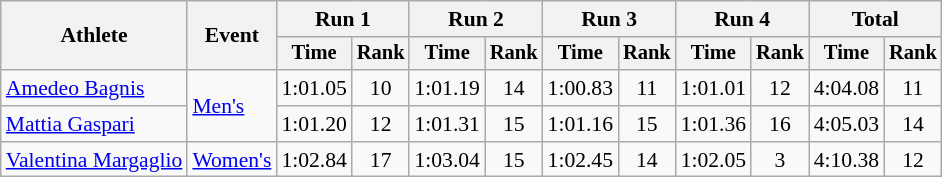<table class="wikitable" style="font-size:90%">
<tr>
<th rowspan="2">Athlete</th>
<th rowspan="2">Event</th>
<th colspan="2">Run 1</th>
<th colspan="2">Run 2</th>
<th colspan="2">Run 3</th>
<th colspan="2">Run 4</th>
<th colspan="2">Total</th>
</tr>
<tr style="font-size:95%">
<th>Time</th>
<th>Rank</th>
<th>Time</th>
<th>Rank</th>
<th>Time</th>
<th>Rank</th>
<th>Time</th>
<th>Rank</th>
<th>Time</th>
<th>Rank</th>
</tr>
<tr align=center>
<td align=left><a href='#'>Amedeo Bagnis</a></td>
<td align=left rowspan=2><a href='#'>Men's</a></td>
<td>1:01.05</td>
<td>10</td>
<td>1:01.19</td>
<td>14</td>
<td>1:00.83</td>
<td>11</td>
<td>1:01.01</td>
<td>12</td>
<td>4:04.08</td>
<td>11</td>
</tr>
<tr align=center>
<td align=left><a href='#'>Mattia Gaspari</a></td>
<td>1:01.20</td>
<td>12</td>
<td>1:01.31</td>
<td>15</td>
<td>1:01.16</td>
<td>15</td>
<td>1:01.36</td>
<td>16</td>
<td>4:05.03</td>
<td>14</td>
</tr>
<tr align=center>
<td align=left><a href='#'>Valentina Margaglio</a></td>
<td align=left><a href='#'>Women's</a></td>
<td>1:02.84</td>
<td>17</td>
<td>1:03.04</td>
<td>15</td>
<td>1:02.45</td>
<td>14</td>
<td>1:02.05</td>
<td>3</td>
<td>4:10.38</td>
<td>12</td>
</tr>
</table>
